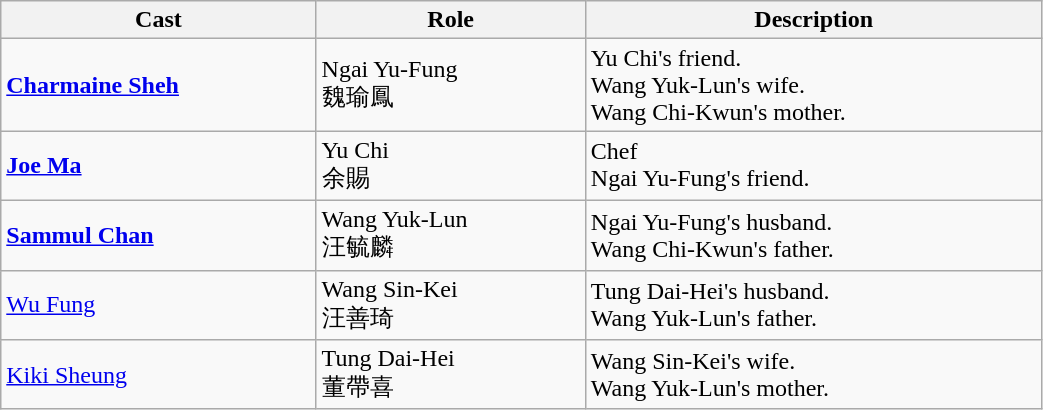<table class="wikitable" style="width:55%;">
<tr>
<th>Cast</th>
<th>Role</th>
<th>Description</th>
</tr>
<tr>
<td><strong><a href='#'>Charmaine Sheh</a></strong></td>
<td>Ngai Yu-Fung <br> 魏瑜鳳</td>
<td>Yu Chi's friend. <br> Wang Yuk-Lun's wife. <br> Wang Chi-Kwun's mother.</td>
</tr>
<tr>
<td><strong><a href='#'>Joe Ma</a></strong></td>
<td>Yu Chi <br> 余賜</td>
<td>Chef <br> Ngai Yu-Fung's friend.</td>
</tr>
<tr>
<td><strong><a href='#'>Sammul Chan</a></strong></td>
<td>Wang Yuk-Lun <br> 汪毓麟</td>
<td>Ngai Yu-Fung's husband. <br> Wang Chi-Kwun's father.</td>
</tr>
<tr>
<td><a href='#'>Wu Fung</a></td>
<td>Wang Sin-Kei <br> 汪善琦</td>
<td>Tung Dai-Hei's husband. <br> Wang Yuk-Lun's father.</td>
</tr>
<tr>
<td><a href='#'>Kiki Sheung</a></td>
<td>Tung Dai-Hei <br> 董帶喜</td>
<td>Wang Sin-Kei's wife. <br> Wang Yuk-Lun's mother.</td>
</tr>
</table>
